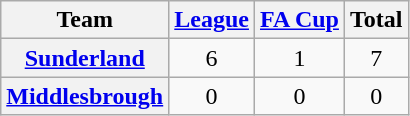<table class="wikitable" style="text-align:center;">
<tr>
<th>Team</th>
<th><a href='#'>League</a></th>
<th><a href='#'>FA Cup</a></th>
<th>Total</th>
</tr>
<tr>
<th><a href='#'>Sunderland</a></th>
<td>6</td>
<td>1</td>
<td>7</td>
</tr>
<tr>
<th><a href='#'>Middlesbrough</a></th>
<td>0</td>
<td>0</td>
<td>0</td>
</tr>
</table>
